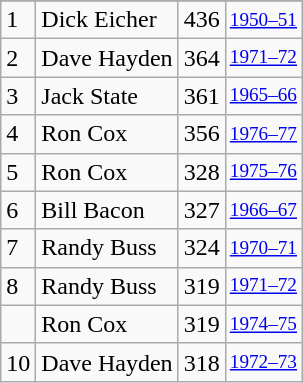<table class="wikitable">
<tr>
</tr>
<tr>
<td>1</td>
<td>Dick Eicher</td>
<td>436</td>
<td style="font-size:80%;"><a href='#'>1950–51</a></td>
</tr>
<tr>
<td>2</td>
<td>Dave Hayden</td>
<td>364</td>
<td style="font-size:80%;"><a href='#'>1971–72</a></td>
</tr>
<tr>
<td>3</td>
<td>Jack State</td>
<td>361</td>
<td style="font-size:80%;"><a href='#'>1965–66</a></td>
</tr>
<tr>
<td>4</td>
<td>Ron Cox</td>
<td>356</td>
<td style="font-size:80%;"><a href='#'>1976–77</a></td>
</tr>
<tr>
<td>5</td>
<td>Ron Cox</td>
<td>328</td>
<td style="font-size:80%;"><a href='#'>1975–76</a></td>
</tr>
<tr>
<td>6</td>
<td>Bill Bacon</td>
<td>327</td>
<td style="font-size:80%;"><a href='#'>1966–67</a></td>
</tr>
<tr>
<td>7</td>
<td>Randy Buss</td>
<td>324</td>
<td style="font-size:80%;"><a href='#'>1970–71</a></td>
</tr>
<tr>
<td>8</td>
<td>Randy Buss</td>
<td>319</td>
<td style="font-size:80%;"><a href='#'>1971–72</a></td>
</tr>
<tr>
<td></td>
<td>Ron Cox</td>
<td>319</td>
<td style="font-size:80%;"><a href='#'>1974–75</a></td>
</tr>
<tr>
<td>10</td>
<td>Dave Hayden</td>
<td>318</td>
<td style="font-size:80%;"><a href='#'>1972–73</a></td>
</tr>
</table>
